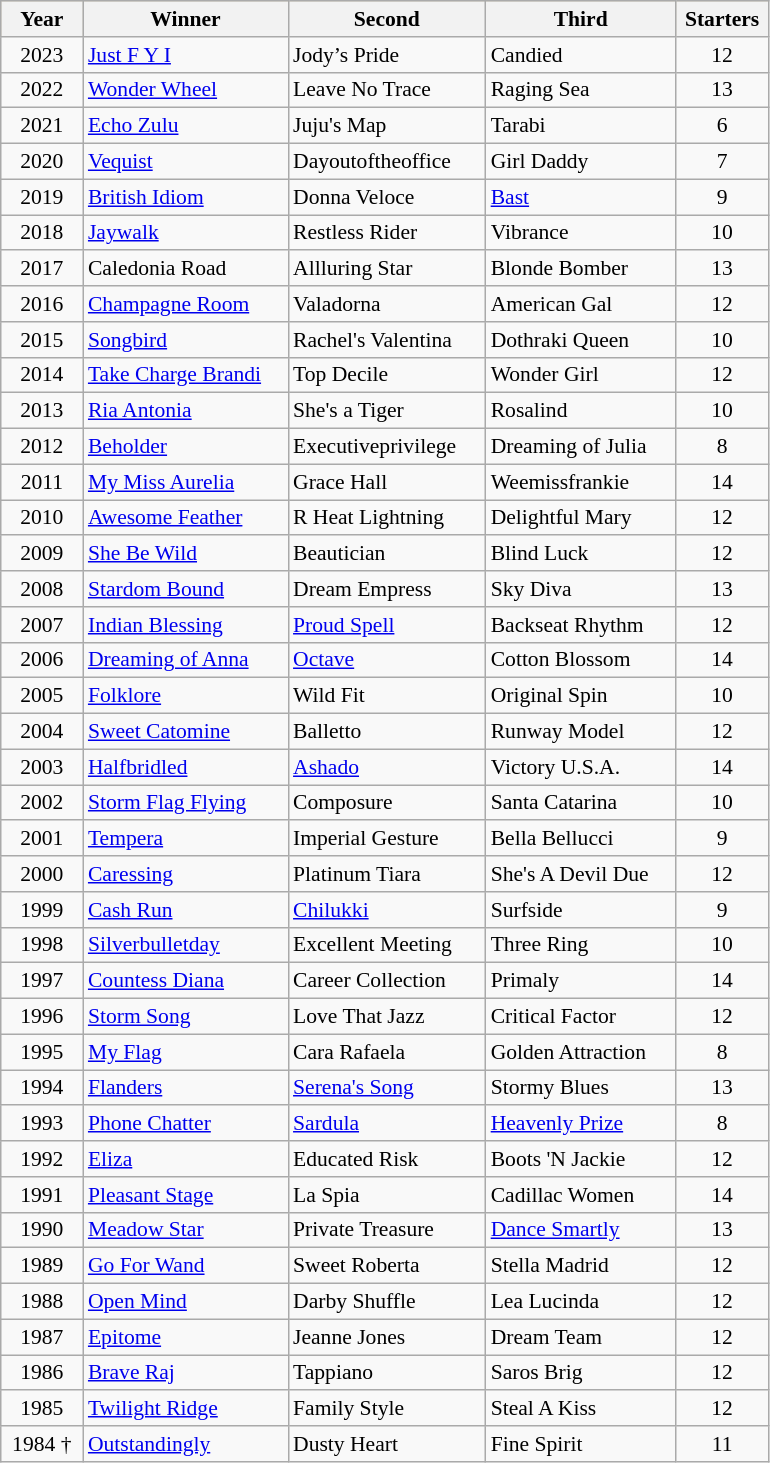<table class = "wikitable sortable" | border="1" cellpadding="0" style="border-collapse: collapse; font-size:90%">
<tr bgcolor="#DACAA5" align="center">
<th width="48px"><strong>Year</strong></th>
<th width="130px"><strong>Winner</strong></th>
<th width="125px"><strong>Second</strong></th>
<th width="120px"><strong>Third</strong></th>
<th width="55px"><strong>Starters</strong></th>
</tr>
<tr>
<td align=center>2023</td>
<td><a href='#'>Just F Y I</a></td>
<td>Jody’s Pride</td>
<td>Candied</td>
<td align=center>12</td>
</tr>
<tr>
<td align=center>2022</td>
<td><a href='#'>Wonder Wheel</a></td>
<td>Leave No Trace</td>
<td>Raging Sea</td>
<td align=center>13</td>
</tr>
<tr>
<td align=center>2021</td>
<td><a href='#'>Echo Zulu</a></td>
<td>Juju's Map</td>
<td>Tarabi</td>
<td align=center>6</td>
</tr>
<tr>
<td align=center>2020</td>
<td><a href='#'>Vequist</a></td>
<td>Dayoutoftheoffice</td>
<td>Girl Daddy</td>
<td align=center>7</td>
</tr>
<tr>
<td align=center>2019</td>
<td><a href='#'>British Idiom</a></td>
<td>Donna Veloce</td>
<td><a href='#'>Bast</a></td>
<td align=center>9</td>
</tr>
<tr>
<td align=center>2018</td>
<td><a href='#'>Jaywalk</a></td>
<td>Restless Rider</td>
<td>Vibrance</td>
<td align=center>10</td>
</tr>
<tr>
<td align=center>2017</td>
<td>Caledonia Road</td>
<td>Allluring Star</td>
<td>Blonde Bomber</td>
<td align=center>13</td>
</tr>
<tr>
<td align=center>2016</td>
<td><a href='#'>Champagne Room</a></td>
<td>Valadorna</td>
<td>American Gal</td>
<td align=center>12</td>
</tr>
<tr>
<td align=center>2015</td>
<td><a href='#'>Songbird</a></td>
<td>Rachel's Valentina</td>
<td>Dothraki Queen</td>
<td align=center>10</td>
</tr>
<tr>
<td align=center>2014</td>
<td><a href='#'>Take Charge Brandi</a></td>
<td>Top Decile</td>
<td>Wonder Girl</td>
<td align=center>12</td>
</tr>
<tr>
<td align=center>2013</td>
<td><a href='#'>Ria Antonia</a></td>
<td>She's a Tiger</td>
<td>Rosalind</td>
<td align=center>10</td>
</tr>
<tr>
<td align=center>2012</td>
<td><a href='#'>Beholder</a></td>
<td>Executiveprivilege</td>
<td>Dreaming of Julia</td>
<td align=center>8</td>
</tr>
<tr>
<td align=center>2011</td>
<td><a href='#'>My Miss Aurelia</a></td>
<td>Grace Hall</td>
<td>Weemissfrankie</td>
<td align=center>14</td>
</tr>
<tr>
<td align=center>2010</td>
<td><a href='#'>Awesome Feather</a></td>
<td>R Heat Lightning</td>
<td>Delightful Mary</td>
<td align=center>12</td>
</tr>
<tr>
<td align=center>2009</td>
<td><a href='#'>She Be Wild</a></td>
<td>Beautician</td>
<td>Blind Luck</td>
<td align=center>12</td>
</tr>
<tr>
<td align=center>2008</td>
<td><a href='#'>Stardom Bound</a></td>
<td>Dream Empress</td>
<td>Sky Diva</td>
<td align=center>13</td>
</tr>
<tr>
<td align=center>2007</td>
<td><a href='#'>Indian Blessing</a></td>
<td><a href='#'>Proud Spell</a></td>
<td>Backseat Rhythm</td>
<td align=center>12</td>
</tr>
<tr>
<td align=center>2006</td>
<td><a href='#'>Dreaming of Anna</a></td>
<td><a href='#'>Octave</a></td>
<td>Cotton Blossom</td>
<td align=center>14</td>
</tr>
<tr>
<td align=center>2005</td>
<td><a href='#'>Folklore</a></td>
<td>Wild Fit</td>
<td>Original Spin</td>
<td align=center>10</td>
</tr>
<tr>
<td align=center>2004</td>
<td><a href='#'>Sweet Catomine</a></td>
<td>Balletto</td>
<td>Runway Model</td>
<td align=center>12</td>
</tr>
<tr>
<td align=center>2003</td>
<td><a href='#'>Halfbridled</a></td>
<td><a href='#'>Ashado</a></td>
<td>Victory U.S.A.</td>
<td align=center>14</td>
</tr>
<tr>
<td align=center>2002</td>
<td><a href='#'>Storm Flag Flying</a></td>
<td>Composure</td>
<td>Santa Catarina</td>
<td align=center>10</td>
</tr>
<tr>
<td align=center>2001</td>
<td><a href='#'>Tempera</a></td>
<td>Imperial Gesture</td>
<td>Bella Bellucci</td>
<td align=center>9</td>
</tr>
<tr>
<td align=center>2000</td>
<td><a href='#'>Caressing</a></td>
<td>Platinum Tiara</td>
<td>She's A Devil Due</td>
<td align=center>12</td>
</tr>
<tr>
<td align=center>1999</td>
<td><a href='#'>Cash Run</a></td>
<td><a href='#'>Chilukki</a></td>
<td>Surfside</td>
<td align=center>9</td>
</tr>
<tr>
<td align=center>1998</td>
<td><a href='#'>Silverbulletday</a></td>
<td>Excellent Meeting</td>
<td>Three Ring</td>
<td align=center>10</td>
</tr>
<tr>
<td align=center>1997</td>
<td><a href='#'>Countess Diana</a></td>
<td>Career Collection</td>
<td>Primaly</td>
<td align=center>14</td>
</tr>
<tr>
<td align=center>1996</td>
<td><a href='#'>Storm Song</a></td>
<td>Love That Jazz</td>
<td>Critical Factor</td>
<td align=center>12</td>
</tr>
<tr>
<td align=center>1995</td>
<td><a href='#'>My Flag</a></td>
<td>Cara Rafaela</td>
<td>Golden Attraction</td>
<td align=center>8</td>
</tr>
<tr>
<td align=center>1994</td>
<td><a href='#'>Flanders</a></td>
<td><a href='#'>Serena's Song</a></td>
<td>Stormy Blues</td>
<td align=center>13</td>
</tr>
<tr>
<td align=center>1993</td>
<td><a href='#'>Phone Chatter</a></td>
<td><a href='#'>Sardula</a></td>
<td><a href='#'>Heavenly Prize</a></td>
<td align=center>8</td>
</tr>
<tr>
<td align=center>1992</td>
<td><a href='#'>Eliza</a></td>
<td>Educated Risk</td>
<td>Boots 'N Jackie</td>
<td align=center>12</td>
</tr>
<tr>
<td align=center>1991</td>
<td><a href='#'>Pleasant Stage</a></td>
<td>La Spia</td>
<td>Cadillac Women</td>
<td align=center>14</td>
</tr>
<tr>
<td align=center>1990</td>
<td><a href='#'>Meadow Star</a></td>
<td>Private Treasure</td>
<td><a href='#'>Dance Smartly</a></td>
<td align=center>13</td>
</tr>
<tr>
<td align=center>1989</td>
<td><a href='#'>Go For Wand</a></td>
<td>Sweet Roberta</td>
<td>Stella Madrid</td>
<td align=center>12</td>
</tr>
<tr>
<td align=center>1988</td>
<td><a href='#'>Open Mind</a></td>
<td>Darby Shuffle</td>
<td>Lea Lucinda</td>
<td align=center>12</td>
</tr>
<tr>
<td align=center>1987</td>
<td><a href='#'>Epitome</a></td>
<td>Jeanne Jones</td>
<td>Dream Team</td>
<td align=center>12</td>
</tr>
<tr>
<td align=center>1986</td>
<td><a href='#'>Brave Raj</a></td>
<td>Tappiano</td>
<td>Saros Brig</td>
<td align=center>12</td>
</tr>
<tr>
<td align=center>1985</td>
<td><a href='#'>Twilight Ridge</a></td>
<td>Family Style</td>
<td>Steal A Kiss</td>
<td align=center>12</td>
</tr>
<tr>
<td align=center>1984 †</td>
<td><a href='#'>Outstandingly</a></td>
<td>Dusty Heart</td>
<td>Fine Spirit</td>
<td align=center>11</td>
</tr>
</table>
